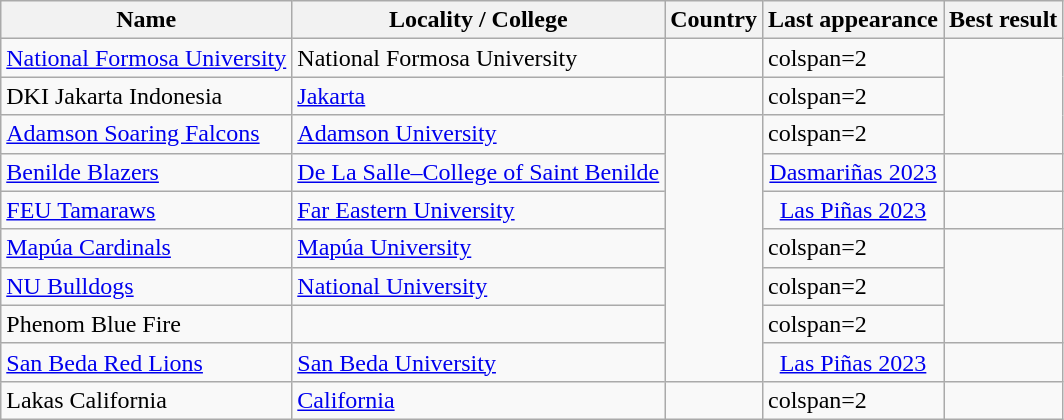<table class="wikitable sortable">
<tr>
<th>Name</th>
<th>Locality / College</th>
<th>Country</th>
<th>Last appearance</th>
<th>Best result</th>
</tr>
<tr>
<td><a href='#'>National Formosa University</a></td>
<td>National Formosa University</td>
<td></td>
<td>colspan=2 </td>
</tr>
<tr>
<td>DKI Jakarta Indonesia</td>
<td><a href='#'>Jakarta</a></td>
<td></td>
<td>colspan=2 </td>
</tr>
<tr>
<td><a href='#'>Adamson Soaring Falcons</a></td>
<td><a href='#'>Adamson University</a></td>
<td rowspan=7></td>
<td>colspan=2 </td>
</tr>
<tr>
<td><a href='#'>Benilde Blazers</a></td>
<td><a href='#'>De La Salle–College of Saint Benilde</a></td>
<td align=center><a href='#'>Dasmariñas 2023</a></td>
<td align=center></td>
</tr>
<tr>
<td><a href='#'>FEU Tamaraws</a></td>
<td><a href='#'>Far Eastern University</a></td>
<td align=center><a href='#'>Las Piñas 2023</a></td>
<td align=center></td>
</tr>
<tr>
<td><a href='#'>Mapúa Cardinals</a></td>
<td><a href='#'>Mapúa University</a></td>
<td>colspan=2 </td>
</tr>
<tr>
<td><a href='#'>NU Bulldogs</a></td>
<td><a href='#'>National University</a></td>
<td>colspan=2 </td>
</tr>
<tr>
<td>Phenom Blue Fire</td>
<td></td>
<td>colspan=2 </td>
</tr>
<tr>
<td><a href='#'>San Beda Red Lions</a></td>
<td><a href='#'>San Beda University</a></td>
<td align=center><a href='#'>Las Piñas 2023</a></td>
<td align=center></td>
</tr>
<tr>
<td>Lakas California</td>
<td><a href='#'>California</a></td>
<td></td>
<td>colspan=2 </td>
</tr>
</table>
